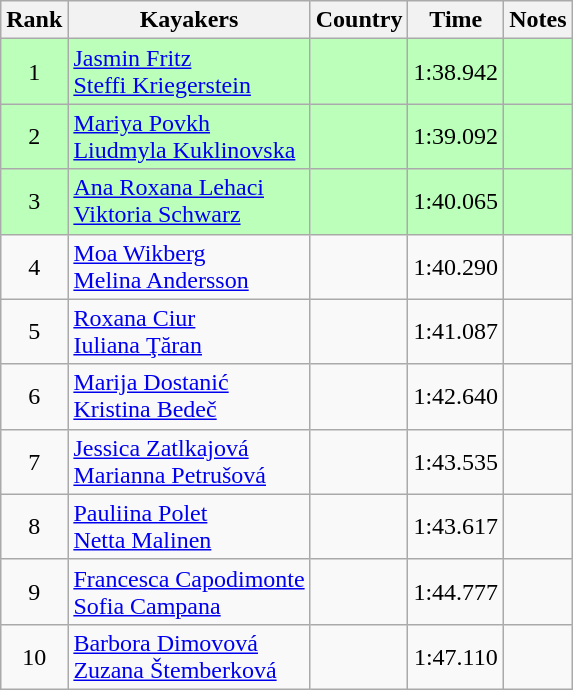<table class="wikitable" style="text-align:center">
<tr>
<th>Rank</th>
<th>Kayakers</th>
<th>Country</th>
<th>Time</th>
<th>Notes</th>
</tr>
<tr bgcolor=bbffbb>
<td>1</td>
<td align=left><a href='#'>Jasmin Fritz</a><br><a href='#'>Steffi Kriegerstein</a></td>
<td align=left></td>
<td>1:38.942</td>
<td></td>
</tr>
<tr bgcolor=bbffbb>
<td>2</td>
<td align=left><a href='#'>Mariya Povkh</a><br><a href='#'>Liudmyla Kuklinovska</a></td>
<td align=left></td>
<td>1:39.092</td>
<td></td>
</tr>
<tr bgcolor=bbffbb>
<td>3</td>
<td align=left><a href='#'>Ana Roxana Lehaci</a><br><a href='#'>Viktoria Schwarz</a></td>
<td align=left></td>
<td>1:40.065</td>
<td></td>
</tr>
<tr>
<td>4</td>
<td align=left><a href='#'>Moa Wikberg</a><br><a href='#'>Melina Andersson</a></td>
<td align=left></td>
<td>1:40.290</td>
<td></td>
</tr>
<tr>
<td>5</td>
<td align=left><a href='#'>Roxana Ciur</a><br><a href='#'>Iuliana Ţăran</a></td>
<td align=left></td>
<td>1:41.087</td>
<td></td>
</tr>
<tr>
<td>6</td>
<td align=left><a href='#'>Marija Dostanić</a><br><a href='#'>Kristina Bedeč</a></td>
<td align=left></td>
<td>1:42.640</td>
<td></td>
</tr>
<tr>
<td>7</td>
<td align=left><a href='#'>Jessica Zatlkajová</a><br><a href='#'>Marianna Petrušová</a></td>
<td align=left></td>
<td>1:43.535</td>
<td></td>
</tr>
<tr>
<td>8</td>
<td align=left><a href='#'>Pauliina Polet</a><br><a href='#'>Netta Malinen</a></td>
<td align=left></td>
<td>1:43.617</td>
<td></td>
</tr>
<tr>
<td>9</td>
<td align=left><a href='#'>Francesca Capodimonte</a><br><a href='#'>Sofia Campana</a></td>
<td align=left></td>
<td>1:44.777</td>
<td></td>
</tr>
<tr>
<td>10</td>
<td align=left><a href='#'>Barbora Dimovová</a><br><a href='#'>Zuzana Štemberková</a></td>
<td align=left></td>
<td>1:47.110</td>
<td></td>
</tr>
</table>
